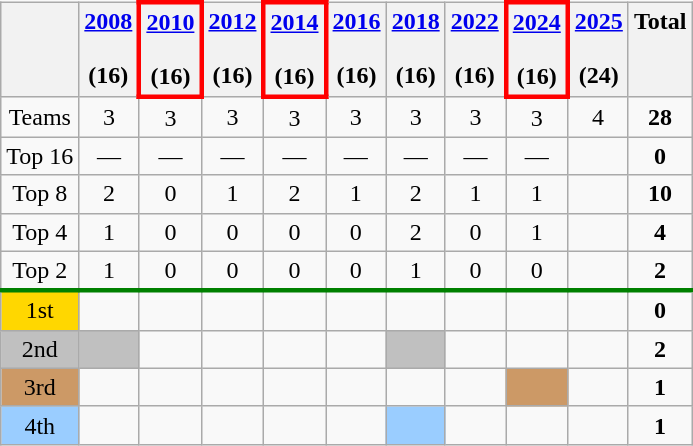<table class="wikitable" style="text-align: center">
<tr valign=top>
<th></th>
<th><a href='#'>2008</a><br> <br> (16)</th>
<th style="border:3px solid red"><a href='#'>2010</a><br> <br> (16)</th>
<th><a href='#'>2012</a><br> <br> (16)</th>
<th style="border:3px solid red"><a href='#'>2014</a><br> <br> (16)</th>
<th><a href='#'>2016</a><br> <br> (16)</th>
<th><a href='#'>2018</a><br> <br> (16)</th>
<th><a href='#'>2022</a><br> <br> (16)</th>
<th style="border:3px solid red"><a href='#'>2024</a><br> <br> (16)</th>
<th><a href='#'>2025</a><br> <br> (24)</th>
<th>Total</th>
</tr>
<tr>
<td>Teams</td>
<td>3</td>
<td>3</td>
<td>3</td>
<td>3</td>
<td>3</td>
<td>3</td>
<td>3</td>
<td>3</td>
<td>4</td>
<td><strong>28</strong></td>
</tr>
<tr>
<td>Top 16</td>
<td>—</td>
<td>—</td>
<td>—</td>
<td>—</td>
<td>—</td>
<td>—</td>
<td>—</td>
<td>—</td>
<td></td>
<td><strong>0</strong></td>
</tr>
<tr>
<td>Top 8</td>
<td>2</td>
<td>0</td>
<td>1</td>
<td>2</td>
<td>1</td>
<td>2</td>
<td>1</td>
<td>1</td>
<td></td>
<td><strong>10</strong></td>
</tr>
<tr>
<td>Top 4</td>
<td>1</td>
<td>0</td>
<td>0</td>
<td>0</td>
<td>0</td>
<td>2</td>
<td>0</td>
<td>1</td>
<td></td>
<td><strong>4</strong></td>
</tr>
<tr>
<td>Top 2</td>
<td>1</td>
<td>0</td>
<td>0</td>
<td>0</td>
<td>0</td>
<td>1</td>
<td>0</td>
<td>0</td>
<td></td>
<td><strong>2</strong></td>
</tr>
<tr style="border-top:3px solid green;">
<td bgcolor=gold>1st</td>
<td></td>
<td></td>
<td></td>
<td></td>
<td></td>
<td></td>
<td></td>
<td></td>
<td></td>
<td><strong>0</strong></td>
</tr>
<tr>
<td bgcolor=silver>2nd</td>
<td bgcolor=silver></td>
<td></td>
<td></td>
<td></td>
<td></td>
<td bgcolor=silver></td>
<td></td>
<td></td>
<td></td>
<td><strong>2</strong></td>
</tr>
<tr>
<td bgcolor=#cc9966>3rd</td>
<td></td>
<td></td>
<td></td>
<td></td>
<td></td>
<td></td>
<td></td>
<td bgcolor=#cc9966></td>
<td></td>
<td><strong>1</strong></td>
</tr>
<tr>
<td bgcolor=#9acdff>4th</td>
<td></td>
<td></td>
<td></td>
<td></td>
<td></td>
<td bgcolor=#9acdff></td>
<td></td>
<td></td>
<td></td>
<td><strong>1</strong></td>
</tr>
</table>
